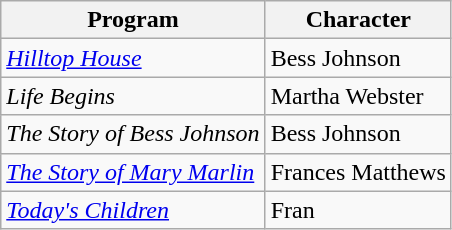<table class="wikitable">
<tr>
<th>Program</th>
<th>Character</th>
</tr>
<tr>
<td><em><a href='#'>Hilltop House</a></em></td>
<td>Bess Johnson</td>
</tr>
<tr>
<td><em>Life Begins</em></td>
<td>Martha Webster</td>
</tr>
<tr>
<td><em>The Story of Bess Johnson</em></td>
<td>Bess Johnson</td>
</tr>
<tr>
<td><em><a href='#'>The Story of Mary Marlin</a></em></td>
<td>Frances Matthews</td>
</tr>
<tr>
<td><em><a href='#'>Today's Children</a></em></td>
<td>Fran</td>
</tr>
</table>
